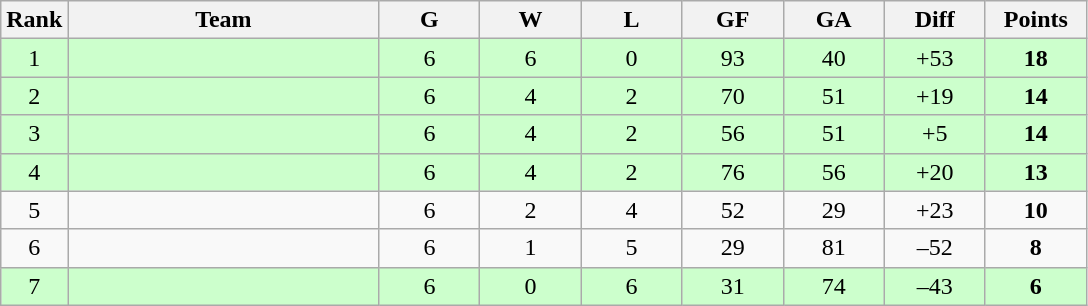<table class=wikitable style="text-align:center">
<tr>
<th width="25">Rank</th>
<th width="200">Team</th>
<th width="60">G</th>
<th width="60">W</th>
<th width="60">L</th>
<th width="60">GF</th>
<th width="60">GA</th>
<th width="60">Diff</th>
<th width="60">Points</th>
</tr>
<tr bgcolor=#CCFFCC>
<td>1</td>
<td align=left></td>
<td>6</td>
<td>6</td>
<td>0</td>
<td>93</td>
<td>40</td>
<td>+53</td>
<td><strong>18</strong></td>
</tr>
<tr bgcolor=#CCFFCC>
<td>2</td>
<td align=left></td>
<td>6</td>
<td>4</td>
<td>2</td>
<td>70</td>
<td>51</td>
<td>+19</td>
<td><strong>14</strong></td>
</tr>
<tr bgcolor=#CCFFCC>
<td>3</td>
<td align=left></td>
<td>6</td>
<td>4</td>
<td>2</td>
<td>56</td>
<td>51</td>
<td>+5</td>
<td><strong>14</strong></td>
</tr>
<tr bgcolor=#CCFFCC>
<td>4</td>
<td align=left></td>
<td>6</td>
<td>4</td>
<td>2</td>
<td>76</td>
<td>56</td>
<td>+20</td>
<td><strong>13</strong></td>
</tr>
<tr>
<td>5</td>
<td align=left></td>
<td>6</td>
<td>2</td>
<td>4</td>
<td>52</td>
<td>29</td>
<td>+23</td>
<td><strong>10</strong></td>
</tr>
<tr>
<td>6</td>
<td align=left></td>
<td>6</td>
<td>1</td>
<td>5</td>
<td>29</td>
<td>81</td>
<td>–52</td>
<td><strong>8</strong></td>
</tr>
<tr bgcolor=#CCFFCC>
<td>7</td>
<td align=left></td>
<td>6</td>
<td>0</td>
<td>6</td>
<td>31</td>
<td>74</td>
<td>–43</td>
<td><strong>6</strong></td>
</tr>
</table>
